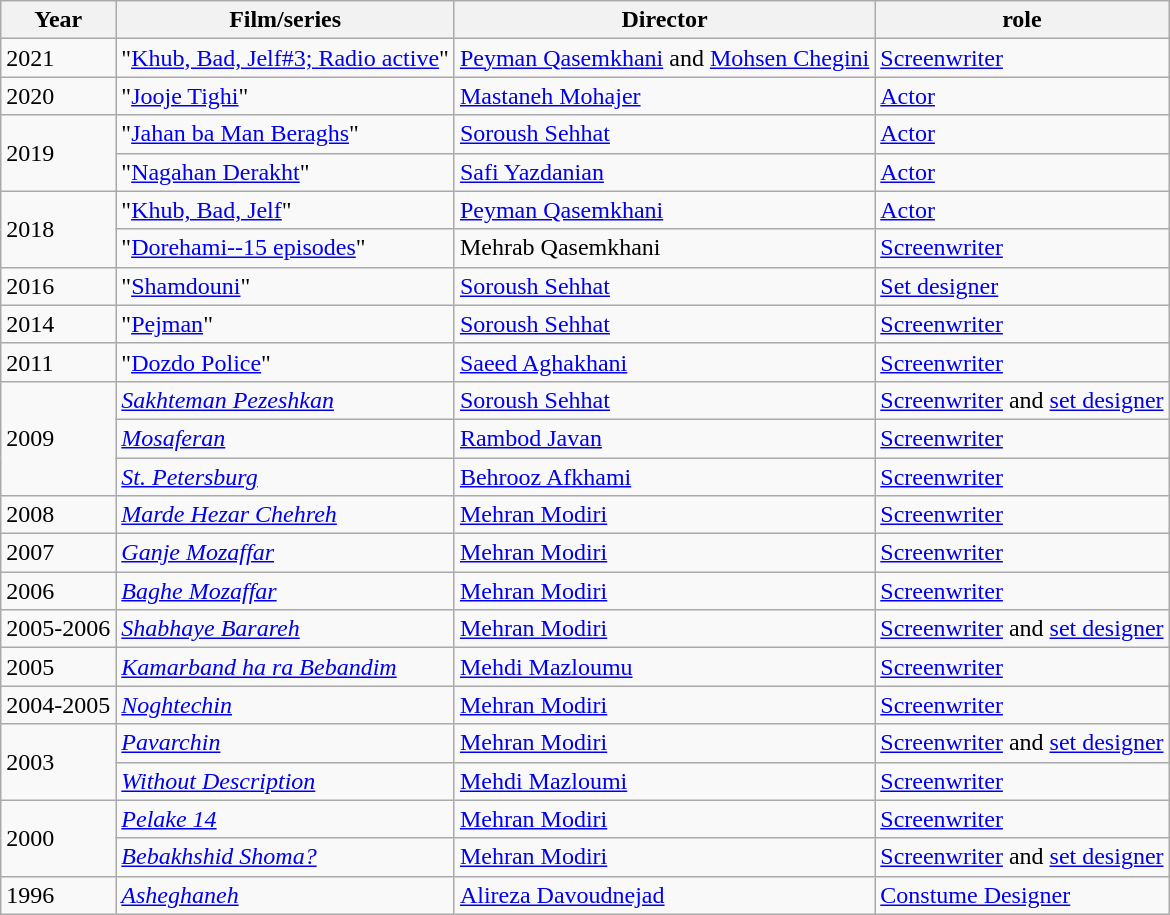<table class="wikitable">
<tr>
<th>Year</th>
<th>Film/series</th>
<th>Director</th>
<th>role</th>
</tr>
<tr>
<td>2021</td>
<td>"<a href='#'>Khub, Bad, Jelf#3; Radio active</a>"</td>
<td><a href='#'>Peyman Qasemkhani</a> and <a href='#'>Mohsen Chegini</a></td>
<td><a href='#'>Screenwriter</a></td>
</tr>
<tr>
<td>2020</td>
<td>"<a href='#'>Jooje Tighi</a>"</td>
<td><a href='#'>Mastaneh Mohajer</a></td>
<td><a href='#'>Actor</a></td>
</tr>
<tr>
<td rowspan="2">2019</td>
<td>"<a href='#'>Jahan ba Man Beraghs</a>"</td>
<td><a href='#'>Soroush Sehhat</a></td>
<td><a href='#'>Actor</a></td>
</tr>
<tr>
<td>"<a href='#'>Nagahan Derakht</a>"</td>
<td><a href='#'>Safi Yazdanian</a></td>
<td><a href='#'>Actor</a></td>
</tr>
<tr>
<td rowspan="2">2018</td>
<td>"<a href='#'>Khub, Bad, Jelf</a>"</td>
<td><a href='#'>Peyman Qasemkhani</a></td>
<td><a href='#'>Actor</a></td>
</tr>
<tr>
<td>"<a href='#'>Dorehami--15 episodes</a>"</td>
<td>Mehrab Qasemkhani</td>
<td><a href='#'>Screenwriter</a></td>
</tr>
<tr>
<td>2016</td>
<td>"<a href='#'>Shamdouni</a>"</td>
<td><a href='#'>Soroush Sehhat</a></td>
<td><a href='#'>Set designer</a></td>
</tr>
<tr>
<td>2014</td>
<td>"<a href='#'>Pejman</a>"</td>
<td><a href='#'>Soroush Sehhat</a></td>
<td><a href='#'>Screenwriter</a></td>
</tr>
<tr>
<td>2011</td>
<td>"<a href='#'>Dozdo Police</a>"</td>
<td><a href='#'>Saeed Aghakhani</a></td>
<td><a href='#'>Screenwriter</a></td>
</tr>
<tr>
<td rowspan="3">2009</td>
<td><em><a href='#'>Sakhteman Pezeshkan</a></em></td>
<td><a href='#'>Soroush Sehhat</a></td>
<td><a href='#'>Screenwriter</a> and <a href='#'>set designer</a></td>
</tr>
<tr>
<td><em><a href='#'>Mosaferan</a></em></td>
<td><a href='#'>Rambod Javan</a></td>
<td><a href='#'>Screenwriter</a></td>
</tr>
<tr>
<td><em><a href='#'>St. Petersburg</a></em></td>
<td><a href='#'>Behrooz Afkhami</a></td>
<td><a href='#'>Screenwriter</a></td>
</tr>
<tr>
<td>2008</td>
<td><em><a href='#'>Marde Hezar Chehreh</a></em></td>
<td><a href='#'>Mehran Modiri</a></td>
<td><a href='#'>Screenwriter</a></td>
</tr>
<tr>
<td>2007</td>
<td><em><a href='#'>Ganje Mozaffar</a></em></td>
<td><a href='#'>Mehran Modiri</a></td>
<td><a href='#'>Screenwriter</a></td>
</tr>
<tr>
<td>2006</td>
<td><em><a href='#'>Baghe Mozaffar</a></em></td>
<td><a href='#'>Mehran Modiri</a></td>
<td><a href='#'>Screenwriter</a></td>
</tr>
<tr>
<td>2005-2006</td>
<td><em><a href='#'>Shabhaye Barareh</a></em></td>
<td><a href='#'>Mehran Modiri</a></td>
<td><a href='#'>Screenwriter</a> and <a href='#'>set designer</a></td>
</tr>
<tr>
<td>2005</td>
<td><em><a href='#'>Kamarband ha ra Bebandim</a></em></td>
<td><a href='#'>Mehdi Mazloumu</a></td>
<td><a href='#'>Screenwriter</a></td>
</tr>
<tr>
<td>2004-2005</td>
<td><em><a href='#'>Noghtechin</a></em></td>
<td><a href='#'>Mehran Modiri</a></td>
<td><a href='#'>Screenwriter</a></td>
</tr>
<tr>
<td rowspan="2">2003</td>
<td><em><a href='#'>Pavarchin</a></em></td>
<td><a href='#'>Mehran Modiri</a></td>
<td><a href='#'>Screenwriter</a> and <a href='#'>set designer</a></td>
</tr>
<tr>
<td><em><a href='#'>Without Description</a></em></td>
<td><a href='#'>Mehdi Mazloumi</a></td>
<td><a href='#'>Screenwriter</a></td>
</tr>
<tr>
<td rowspan="2">2000</td>
<td><em><a href='#'>Pelake 14</a></em></td>
<td><a href='#'>Mehran Modiri</a></td>
<td><a href='#'>Screenwriter</a></td>
</tr>
<tr>
<td><em><a href='#'>Bebakhshid Shoma?</a></em></td>
<td><a href='#'>Mehran Modiri</a></td>
<td><a href='#'>Screenwriter</a> and <a href='#'>set designer</a></td>
</tr>
<tr>
<td>1996</td>
<td><em><a href='#'>Asheghaneh</a></em></td>
<td><a href='#'>Alireza Davoudnejad</a></td>
<td><a href='#'>Constume Designer</a></td>
</tr>
</table>
